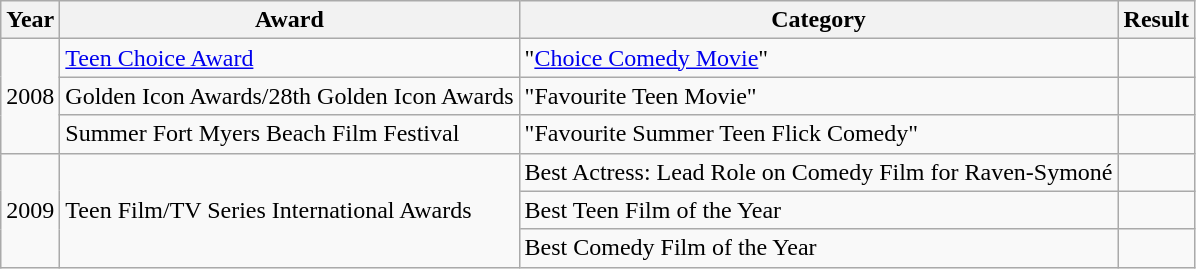<table class="wikitable">
<tr>
<th>Year</th>
<th>Award</th>
<th>Category</th>
<th>Result</th>
</tr>
<tr>
<td rowspan="3">2008</td>
<td><a href='#'>Teen Choice Award</a></td>
<td>"<a href='#'>Choice Comedy Movie</a>"</td>
<td></td>
</tr>
<tr>
<td>Golden Icon Awards/28th Golden Icon Awards</td>
<td>"Favourite Teen Movie"</td>
<td></td>
</tr>
<tr>
<td>Summer Fort Myers Beach Film Festival</td>
<td>"Favourite Summer Teen Flick Comedy"</td>
<td></td>
</tr>
<tr>
<td rowspan="3">2009</td>
<td rowspan="3">Teen Film/TV Series International Awards</td>
<td>Best Actress: Lead Role on Comedy Film for Raven-Symoné</td>
<td></td>
</tr>
<tr>
<td>Best Teen Film of the Year</td>
<td></td>
</tr>
<tr>
<td>Best Comedy Film of the Year</td>
<td></td>
</tr>
</table>
